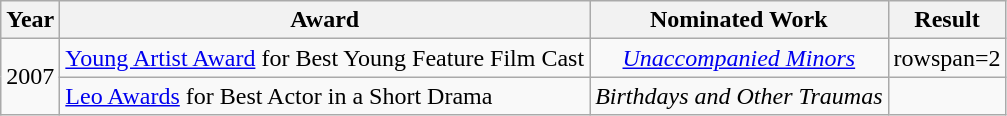<table class="wikitable sortable">
<tr>
<th>Year</th>
<th>Award</th>
<th>Nominated Work</th>
<th>Result</th>
</tr>
<tr>
<td rowspan=2 align="center">2007</td>
<td><a href='#'>Young Artist Award</a> for Best Young Feature Film Cast</td>
<td align="center"><em><a href='#'>Unaccompanied Minors</a></em></td>
<td>rowspan=2 </td>
</tr>
<tr>
<td><a href='#'>Leo Awards</a> for Best Actor in a Short Drama</td>
<td align="center"><em>Birthdays and Other Traumas</em></td>
</tr>
</table>
